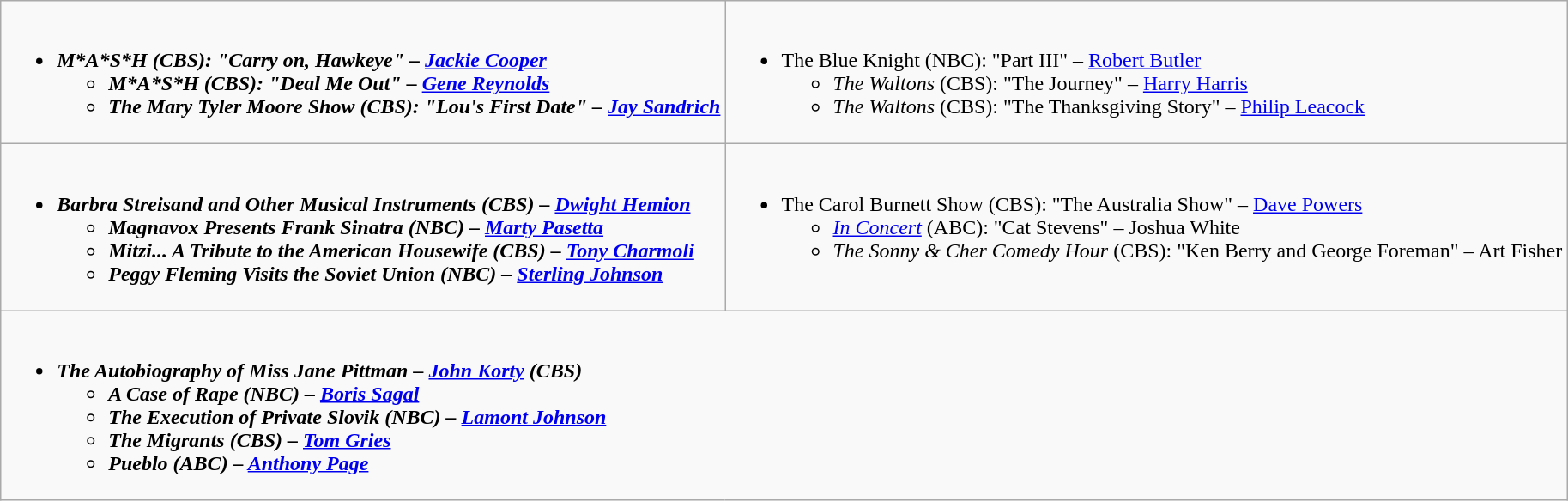<table class="wikitable">
<tr>
<td style="vertical-align:top;"><br><ul><li><strong><em>M*A*S*H<em> (CBS): "Carry on, Hawkeye" – <a href='#'>Jackie Cooper</a><strong><ul><li></em>M*A*S*H<em> (CBS): "Deal Me Out" – <a href='#'>Gene Reynolds</a></li><li></em>The Mary Tyler Moore Show<em> (CBS): "Lou's First Date" – <a href='#'>Jay Sandrich</a></li></ul></li></ul></td>
<td style="vertical-align:top;"><br><ul><li></em></strong>The Blue Knight</em> (NBC): "Part III" – <a href='#'>Robert Butler</a></strong><ul><li><em>The Waltons</em> (CBS): "The Journey" – <a href='#'>Harry Harris</a></li><li><em>The Waltons</em> (CBS): "The Thanksgiving Story" – <a href='#'>Philip Leacock</a></li></ul></li></ul></td>
</tr>
<tr>
<td style="vertical-align:top;"><br><ul><li><strong><em>Barbra Streisand and Other Musical Instruments<em> (CBS) – <a href='#'>Dwight Hemion</a><strong><ul><li></em>Magnavox Presents Frank Sinatra<em> (NBC) – <a href='#'>Marty Pasetta</a></li><li></em>Mitzi... A Tribute to the American Housewife<em> (CBS) – <a href='#'>Tony Charmoli</a></li><li></em>Peggy Fleming Visits the Soviet Union<em> (NBC) – <a href='#'>Sterling Johnson</a></li></ul></li></ul></td>
<td style="vertical-align:top;"><br><ul><li></em></strong>The Carol Burnett Show</em> (CBS): "The Australia Show" – <a href='#'>Dave Powers</a></strong><ul><li><em><a href='#'>In Concert</a></em> (ABC): "Cat Stevens" – Joshua White</li><li><em>The Sonny & Cher Comedy Hour</em> (CBS): "Ken Berry and George Foreman" – Art Fisher</li></ul></li></ul></td>
</tr>
<tr>
<td style="vertical-align:top;" colspan="2"><br><ul><li><strong><em>The Autobiography of Miss Jane Pittman<em> – <a href='#'>John Korty</a> (CBS)<strong><ul><li></em>A Case of Rape<em> (NBC) – <a href='#'>Boris Sagal</a></li><li></em>The Execution of Private Slovik<em> (NBC) – <a href='#'>Lamont Johnson</a></li><li></em>The Migrants<em> (CBS) – <a href='#'>Tom Gries</a></li><li></em>Pueblo<em> (ABC) – <a href='#'>Anthony Page</a></li></ul></li></ul></td>
</tr>
</table>
